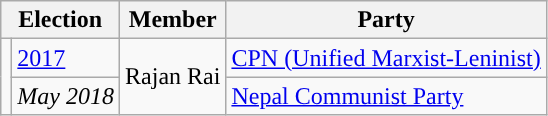<table class="wikitable">
<tr>
<th colspan="2">Election</th>
<th>Member</th>
<th>Party</th>
</tr>
<tr>
<td rowspan="2" style="background-color:"></td>
<td><a href='#'>2017</a></td>
<td rowspan="2">Rajan Rai</td>
<td><a href='#'>CPN (Unified Marxist-Leninist)</a></td>
</tr>
<tr>
<td><em>May 2018</em></td>
<td><a href='#'>Nepal Communist Party</a></td>
</tr>
</table>
